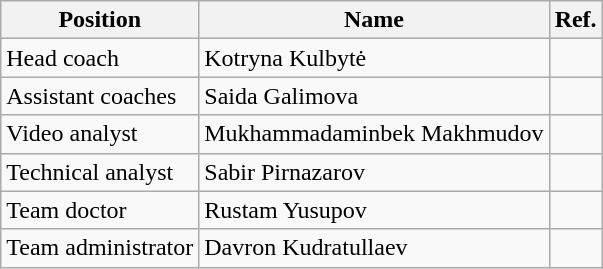<table class="wikitable">
<tr>
<th>Position</th>
<th>Name</th>
<th>Ref.</th>
</tr>
<tr>
<td>Head coach</td>
<td> Kotryna Kulbytė</td>
<td></td>
</tr>
<tr>
<td>Assistant coaches</td>
<td> Saida Galimova</td>
<td></td>
</tr>
<tr>
<td>Video analyst</td>
<td> Mukhammadaminbek Makhmudov</td>
<td></td>
</tr>
<tr>
<td>Technical analyst</td>
<td> Sabir Pirnazarov</td>
<td></td>
</tr>
<tr>
<td>Team doctor</td>
<td> Rustam Yusupov</td>
<td></td>
</tr>
<tr>
<td>Team administrator</td>
<td> Davron Kudratullaev</td>
<td></td>
</tr>
</table>
